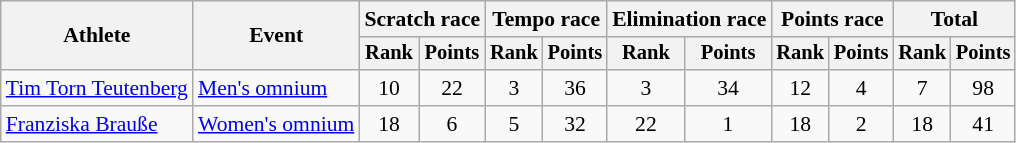<table class=wikitable style=font-size:90%;text-align:center>
<tr>
<th rowspan=2>Athlete</th>
<th rowspan=2>Event</th>
<th colspan=2>Scratch race</th>
<th colspan=2>Tempo race</th>
<th colspan=2>Elimination race</th>
<th colspan=2>Points race</th>
<th colspan=2>Total</th>
</tr>
<tr style=font-size:95%>
<th>Rank</th>
<th>Points</th>
<th>Rank</th>
<th>Points</th>
<th>Rank</th>
<th>Points</th>
<th>Rank</th>
<th>Points</th>
<th>Rank</th>
<th>Points</th>
</tr>
<tr>
<td align=left><a href='#'>Tim Torn Teutenberg</a></td>
<td align=left><a href='#'>Men's omnium</a></td>
<td>10</td>
<td>22</td>
<td>3</td>
<td>36</td>
<td>3</td>
<td>34</td>
<td>12</td>
<td>4</td>
<td>7</td>
<td>98</td>
</tr>
<tr>
<td align=left><a href='#'>Franziska Brauße</a></td>
<td align=left><a href='#'>Women's omnium</a></td>
<td>18</td>
<td>6</td>
<td>5</td>
<td>32</td>
<td>22</td>
<td>1</td>
<td>18</td>
<td>2</td>
<td>18</td>
<td>41</td>
</tr>
</table>
